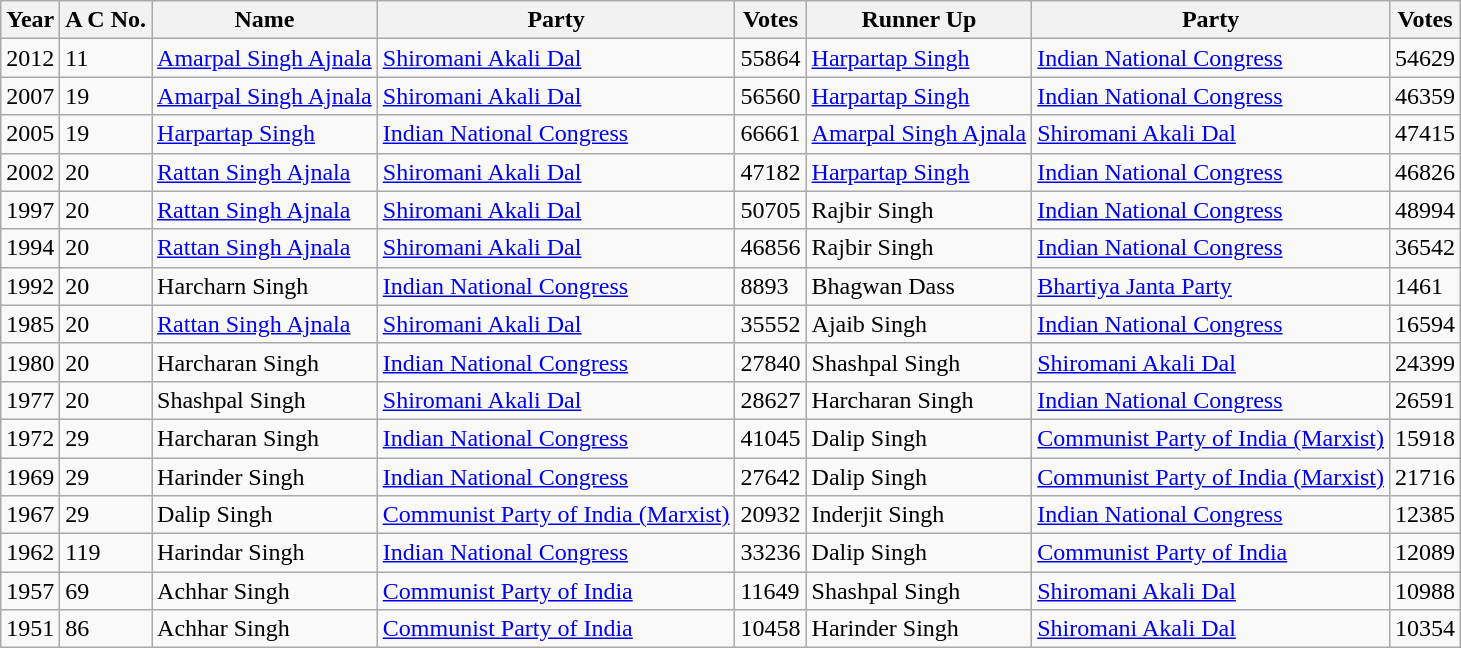<table class="wikitable sortable">
<tr>
<th>Year</th>
<th>A C No.</th>
<th>Name</th>
<th>Party</th>
<th>Votes</th>
<th>Runner Up</th>
<th>Party</th>
<th>Votes</th>
</tr>
<tr>
<td>2012</td>
<td>11</td>
<td><a href='#'>Amarpal Singh Ajnala</a></td>
<td><a href='#'>Shiromani Akali Dal</a></td>
<td>55864</td>
<td><a href='#'>Harpartap Singh</a></td>
<td><a href='#'>Indian National Congress</a></td>
<td>54629</td>
</tr>
<tr>
<td>2007</td>
<td>19</td>
<td><a href='#'>Amarpal Singh Ajnala</a></td>
<td><a href='#'>Shiromani Akali Dal</a></td>
<td>56560</td>
<td><a href='#'>Harpartap Singh</a></td>
<td><a href='#'>Indian National Congress</a></td>
<td>46359</td>
</tr>
<tr>
<td>2005</td>
<td>19</td>
<td><a href='#'>Harpartap Singh</a></td>
<td><a href='#'>Indian National Congress</a></td>
<td>66661</td>
<td><a href='#'>Amarpal Singh Ajnala</a></td>
<td><a href='#'>Shiromani Akali Dal</a></td>
<td>47415</td>
</tr>
<tr>
<td>2002</td>
<td>20</td>
<td><a href='#'>Rattan Singh Ajnala</a></td>
<td><a href='#'>Shiromani Akali Dal</a></td>
<td>47182</td>
<td><a href='#'>Harpartap Singh</a></td>
<td><a href='#'>Indian National Congress</a></td>
<td>46826</td>
</tr>
<tr>
<td>1997</td>
<td>20</td>
<td><a href='#'>Rattan Singh Ajnala</a></td>
<td><a href='#'>Shiromani Akali Dal</a></td>
<td>50705</td>
<td>Rajbir Singh</td>
<td><a href='#'>Indian National Congress</a></td>
<td>48994</td>
</tr>
<tr>
<td>1994</td>
<td>20</td>
<td><a href='#'>Rattan Singh Ajnala</a></td>
<td><a href='#'>Shiromani Akali Dal</a></td>
<td>46856</td>
<td>Rajbir Singh</td>
<td><a href='#'>Indian National Congress</a></td>
<td>36542</td>
</tr>
<tr>
<td>1992</td>
<td>20</td>
<td>Harcharn Singh</td>
<td><a href='#'>Indian National Congress</a></td>
<td>8893</td>
<td>Bhagwan Dass</td>
<td><a href='#'>Bhartiya Janta Party</a></td>
<td>1461</td>
</tr>
<tr>
<td>1985</td>
<td>20</td>
<td><a href='#'>Rattan Singh Ajnala</a></td>
<td><a href='#'>Shiromani Akali Dal</a></td>
<td>35552</td>
<td>Ajaib Singh</td>
<td><a href='#'>Indian National Congress</a></td>
<td>16594</td>
</tr>
<tr>
<td>1980</td>
<td>20</td>
<td>Harcharan Singh</td>
<td><a href='#'>Indian National Congress</a></td>
<td>27840</td>
<td>Shashpal Singh</td>
<td><a href='#'>Shiromani Akali Dal</a></td>
<td>24399</td>
</tr>
<tr>
<td>1977</td>
<td>20</td>
<td>Shashpal Singh</td>
<td><a href='#'>Shiromani Akali Dal</a></td>
<td>28627</td>
<td>Harcharan Singh</td>
<td><a href='#'>Indian National Congress</a></td>
<td>26591</td>
</tr>
<tr>
<td>1972</td>
<td>29</td>
<td>Harcharan Singh</td>
<td><a href='#'>Indian National Congress</a></td>
<td>41045</td>
<td>Dalip Singh</td>
<td><a href='#'>Communist Party of India (Marxist)</a></td>
<td>15918</td>
</tr>
<tr>
<td>1969</td>
<td>29</td>
<td>Harinder Singh</td>
<td><a href='#'>Indian National Congress</a></td>
<td>27642</td>
<td>Dalip Singh</td>
<td><a href='#'>Communist Party of India (Marxist)</a></td>
<td>21716</td>
</tr>
<tr>
<td>1967</td>
<td>29</td>
<td>Dalip Singh</td>
<td><a href='#'>Communist Party of India (Marxist)</a></td>
<td>20932</td>
<td>Inderjit Singh</td>
<td><a href='#'>Indian National Congress</a></td>
<td>12385</td>
</tr>
<tr>
<td>1962</td>
<td>119</td>
<td>Harindar Singh</td>
<td><a href='#'>Indian National Congress</a></td>
<td>33236</td>
<td>Dalip Singh</td>
<td><a href='#'>Communist Party of India</a></td>
<td>12089</td>
</tr>
<tr>
<td>1957</td>
<td>69</td>
<td>Achhar Singh</td>
<td><a href='#'>Communist Party of India</a></td>
<td>11649</td>
<td>Shashpal Singh</td>
<td><a href='#'>Shiromani Akali Dal</a></td>
<td>10988</td>
</tr>
<tr>
<td>1951</td>
<td>86</td>
<td>Achhar Singh</td>
<td><a href='#'>Communist Party of India</a></td>
<td>10458</td>
<td>Harinder Singh</td>
<td><a href='#'>Shiromani Akali Dal</a></td>
<td>10354</td>
</tr>
</table>
